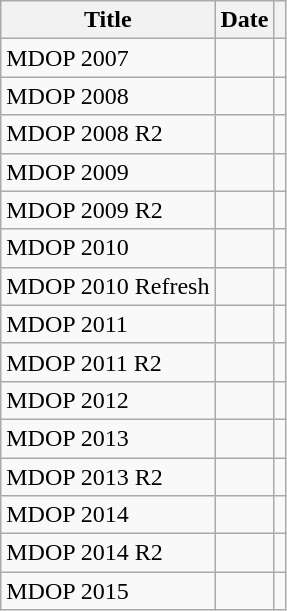<table - class="wikitable sortable">
<tr>
<th>Title</th>
<th>Date</th>
<th></th>
</tr>
<tr>
<td>MDOP 2007</td>
<td></td>
<td></td>
</tr>
<tr>
<td>MDOP 2008</td>
<td></td>
<td></td>
</tr>
<tr>
<td>MDOP 2008 R2</td>
<td></td>
<td></td>
</tr>
<tr>
<td>MDOP 2009</td>
<td></td>
<td></td>
</tr>
<tr>
<td>MDOP 2009 R2</td>
<td></td>
<td></td>
</tr>
<tr>
<td>MDOP 2010</td>
<td></td>
<td></td>
</tr>
<tr>
<td>MDOP 2010 Refresh</td>
<td></td>
<td></td>
</tr>
<tr>
<td>MDOP 2011</td>
<td></td>
<td></td>
</tr>
<tr>
<td>MDOP 2011 R2</td>
<td></td>
<td></td>
</tr>
<tr>
<td>MDOP 2012</td>
<td></td>
<td></td>
</tr>
<tr>
<td>MDOP 2013</td>
<td></td>
<td></td>
</tr>
<tr>
<td>MDOP 2013 R2</td>
<td></td>
<td></td>
</tr>
<tr>
<td>MDOP 2014</td>
<td></td>
<td></td>
</tr>
<tr>
<td>MDOP 2014 R2</td>
<td></td>
<td></td>
</tr>
<tr>
<td>MDOP 2015</td>
<td></td>
<td></td>
</tr>
</table>
